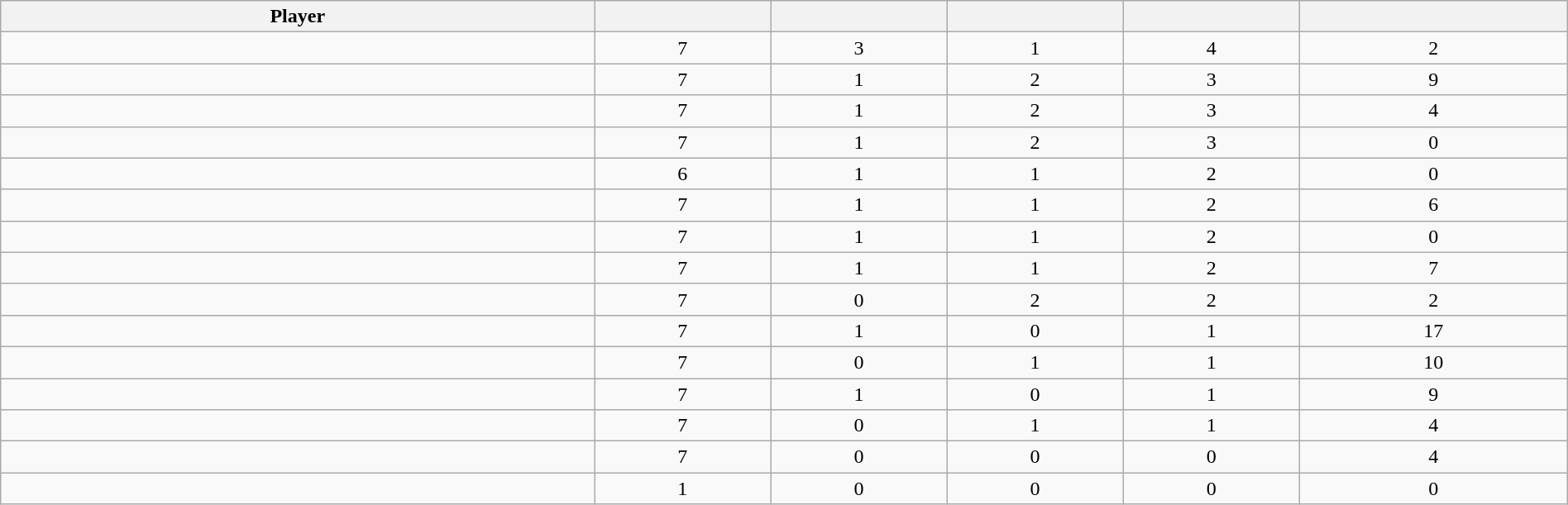<table class="wikitable sortable" style="width:100%;">
<tr align=center>
<th>Player</th>
<th></th>
<th></th>
<th></th>
<th></th>
<th></th>
</tr>
<tr align=center>
<td></td>
<td>7</td>
<td>3</td>
<td>1</td>
<td>4</td>
<td>2</td>
</tr>
<tr align=center>
<td></td>
<td>7</td>
<td>1</td>
<td>2</td>
<td>3</td>
<td>9</td>
</tr>
<tr align=center>
<td></td>
<td>7</td>
<td>1</td>
<td>2</td>
<td>3</td>
<td>4</td>
</tr>
<tr align=center>
<td></td>
<td>7</td>
<td>1</td>
<td>2</td>
<td>3</td>
<td>0</td>
</tr>
<tr align=center>
<td></td>
<td>6</td>
<td>1</td>
<td>1</td>
<td>2</td>
<td>0</td>
</tr>
<tr align=center>
<td></td>
<td>7</td>
<td>1</td>
<td>1</td>
<td>2</td>
<td>6</td>
</tr>
<tr align=center>
<td></td>
<td>7</td>
<td>1</td>
<td>1</td>
<td>2</td>
<td>0</td>
</tr>
<tr align=center>
<td></td>
<td>7</td>
<td>1</td>
<td>1</td>
<td>2</td>
<td>7</td>
</tr>
<tr align=center>
<td></td>
<td>7</td>
<td>0</td>
<td>2</td>
<td>2</td>
<td>2</td>
</tr>
<tr align=center>
<td></td>
<td>7</td>
<td>1</td>
<td>0</td>
<td>1</td>
<td>17</td>
</tr>
<tr align=center>
<td></td>
<td>7</td>
<td>0</td>
<td>1</td>
<td>1</td>
<td>10</td>
</tr>
<tr align=center>
<td></td>
<td>7</td>
<td>1</td>
<td>0</td>
<td>1</td>
<td>9</td>
</tr>
<tr align=center>
<td></td>
<td>7</td>
<td>0</td>
<td>1</td>
<td>1</td>
<td>4</td>
</tr>
<tr align=center>
<td></td>
<td>7</td>
<td>0</td>
<td>0</td>
<td>0</td>
<td>4</td>
</tr>
<tr align=center>
<td></td>
<td>1</td>
<td>0</td>
<td>0</td>
<td>0</td>
<td>0</td>
</tr>
</table>
